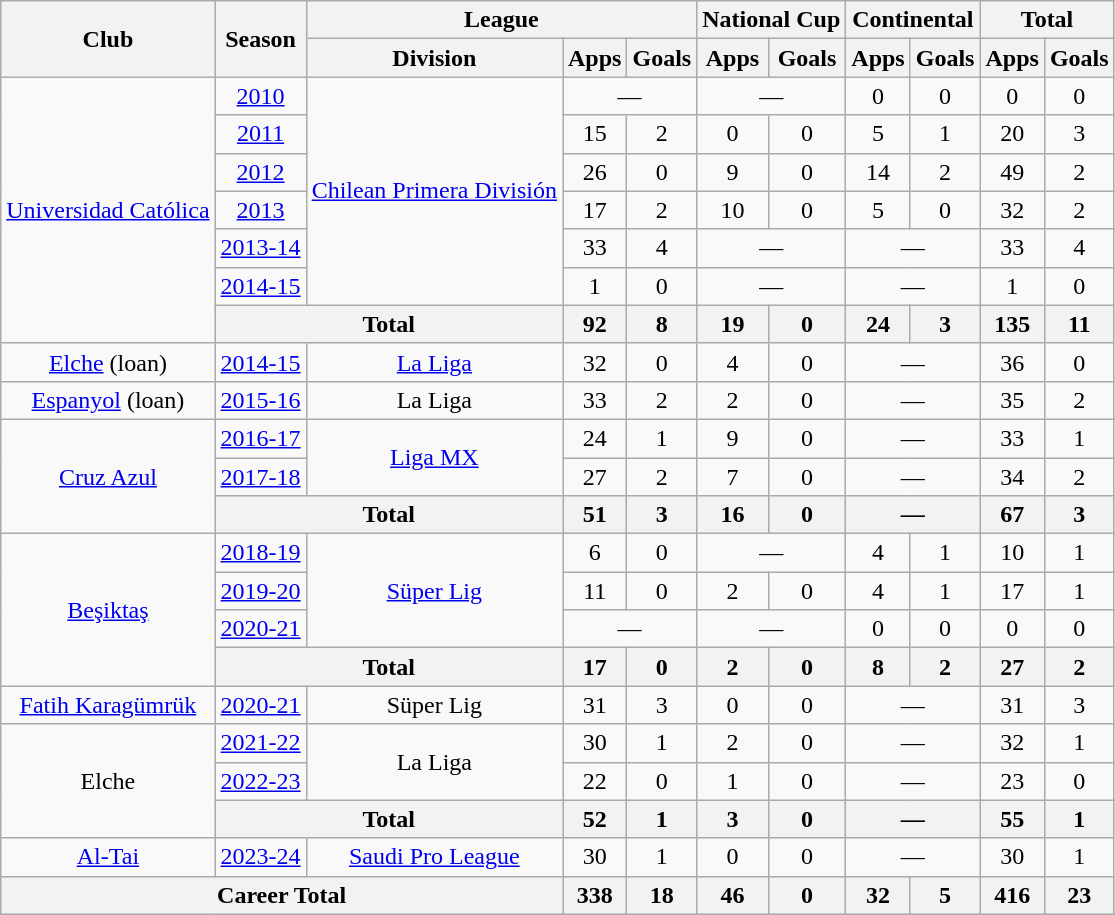<table class="wikitable" style="text-align: center">
<tr>
<th rowspan="2">Club</th>
<th rowspan="2">Season</th>
<th colspan="3">League</th>
<th colspan="2">National Cup</th>
<th colspan="2">Continental</th>
<th colspan="2">Total</th>
</tr>
<tr>
<th>Division</th>
<th>Apps</th>
<th>Goals</th>
<th>Apps</th>
<th>Goals</th>
<th>Apps</th>
<th>Goals</th>
<th>Apps</th>
<th>Goals</th>
</tr>
<tr>
<td rowspan="7"><a href='#'>Universidad Católica</a></td>
<td><a href='#'>2010</a></td>
<td rowspan="6"><a href='#'>Chilean Primera División</a></td>
<td colspan="2">—</td>
<td colspan="2">—</td>
<td>0</td>
<td>0</td>
<td>0</td>
<td>0</td>
</tr>
<tr>
<td><a href='#'>2011</a></td>
<td>15</td>
<td>2</td>
<td>0</td>
<td>0</td>
<td>5</td>
<td>1</td>
<td>20</td>
<td>3</td>
</tr>
<tr>
<td><a href='#'>2012</a></td>
<td>26</td>
<td>0</td>
<td>9</td>
<td>0</td>
<td>14</td>
<td>2</td>
<td>49</td>
<td>2</td>
</tr>
<tr>
<td><a href='#'>2013</a></td>
<td>17</td>
<td>2</td>
<td>10</td>
<td>0</td>
<td>5</td>
<td>0</td>
<td>32</td>
<td>2</td>
</tr>
<tr>
<td><a href='#'>2013-14</a></td>
<td>33</td>
<td>4</td>
<td colspan="2">—</td>
<td colspan="2">—</td>
<td>33</td>
<td>4</td>
</tr>
<tr>
<td><a href='#'>2014-15</a></td>
<td>1</td>
<td>0</td>
<td colspan="2">—</td>
<td colspan="2">—</td>
<td>1</td>
<td>0</td>
</tr>
<tr>
<th colspan="2">Total</th>
<th>92</th>
<th>8</th>
<th>19</th>
<th>0</th>
<th>24</th>
<th>3</th>
<th>135</th>
<th>11</th>
</tr>
<tr>
<td><a href='#'>Elche</a> (loan)</td>
<td><a href='#'>2014-15</a></td>
<td><a href='#'>La Liga</a></td>
<td>32</td>
<td>0</td>
<td>4</td>
<td>0</td>
<td colspan="2">—</td>
<td>36</td>
<td>0</td>
</tr>
<tr>
<td><a href='#'>Espanyol</a> (loan)</td>
<td><a href='#'>2015-16</a></td>
<td>La Liga</td>
<td>33</td>
<td>2</td>
<td>2</td>
<td>0</td>
<td colspan="2">—</td>
<td>35</td>
<td>2</td>
</tr>
<tr>
<td rowspan="3"><a href='#'>Cruz Azul</a></td>
<td><a href='#'>2016-17</a></td>
<td rowspan="2"><a href='#'>Liga MX</a></td>
<td>24</td>
<td>1</td>
<td>9</td>
<td>0</td>
<td colspan="2">—</td>
<td>33</td>
<td>1</td>
</tr>
<tr>
<td><a href='#'>2017-18</a></td>
<td>27</td>
<td>2</td>
<td>7</td>
<td>0</td>
<td colspan="2">—</td>
<td>34</td>
<td>2</td>
</tr>
<tr>
<th colspan="2">Total</th>
<th>51</th>
<th>3</th>
<th>16</th>
<th>0</th>
<th colspan="2">—</th>
<th>67</th>
<th>3</th>
</tr>
<tr>
<td rowspan="4"><a href='#'>Beşiktaş</a></td>
<td><a href='#'>2018-19</a></td>
<td rowspan="3"><a href='#'>Süper Lig</a></td>
<td>6</td>
<td>0</td>
<td colspan="2">—</td>
<td>4</td>
<td>1</td>
<td>10</td>
<td>1</td>
</tr>
<tr>
<td><a href='#'>2019-20</a></td>
<td>11</td>
<td>0</td>
<td>2</td>
<td>0</td>
<td>4</td>
<td>1</td>
<td>17</td>
<td>1</td>
</tr>
<tr>
<td><a href='#'>2020-21</a></td>
<td colspan="2">—</td>
<td colspan="2">—</td>
<td>0</td>
<td>0</td>
<td>0</td>
<td>0</td>
</tr>
<tr>
<th colspan="2">Total</th>
<th>17</th>
<th>0</th>
<th>2</th>
<th>0</th>
<th>8</th>
<th>2</th>
<th>27</th>
<th>2</th>
</tr>
<tr>
<td><a href='#'>Fatih Karagümrük</a></td>
<td><a href='#'>2020-21</a></td>
<td>Süper Lig</td>
<td>31</td>
<td>3</td>
<td>0</td>
<td>0</td>
<td colspan="2">—</td>
<td>31</td>
<td>3</td>
</tr>
<tr>
<td rowspan="3">Elche</td>
<td><a href='#'>2021-22</a></td>
<td rowspan="2">La Liga</td>
<td>30</td>
<td>1</td>
<td>2</td>
<td>0</td>
<td colspan="2">—</td>
<td>32</td>
<td>1</td>
</tr>
<tr>
<td><a href='#'>2022-23</a></td>
<td>22</td>
<td>0</td>
<td>1</td>
<td>0</td>
<td colspan="2">—</td>
<td>23</td>
<td>0</td>
</tr>
<tr>
<th colspan="2">Total</th>
<th>52</th>
<th>1</th>
<th>3</th>
<th>0</th>
<th colspan="2">—</th>
<th>55</th>
<th>1</th>
</tr>
<tr>
<td><a href='#'>Al-Tai</a></td>
<td><a href='#'>2023-24</a></td>
<td><a href='#'>Saudi Pro League</a></td>
<td>30</td>
<td>1</td>
<td>0</td>
<td>0</td>
<td colspan="2">—</td>
<td>30</td>
<td>1</td>
</tr>
<tr>
<th colspan="3">Career Total</th>
<th>338</th>
<th>18</th>
<th>46</th>
<th>0</th>
<th>32</th>
<th>5</th>
<th>416</th>
<th>23</th>
</tr>
</table>
